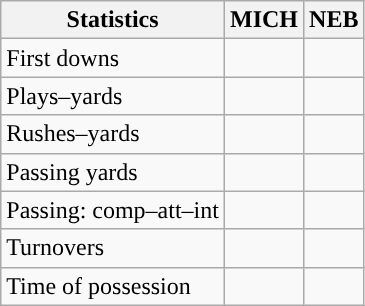<table class="wikitable" style="float:left">
<tr>
<th>Statistics</th>
<th>MICH</th>
<th>NEB</th>
</tr>
<tr>
<td>First downs</td>
<td></td>
<td></td>
</tr>
<tr>
<td>Plays–yards</td>
<td></td>
<td></td>
</tr>
<tr>
<td>Rushes–yards</td>
<td></td>
<td></td>
</tr>
<tr>
<td>Passing yards</td>
<td></td>
<td></td>
</tr>
<tr>
<td>Passing: comp–att–int</td>
<td></td>
<td></td>
</tr>
<tr>
<td>Turnovers</td>
<td></td>
<td></td>
</tr>
<tr>
<td>Time of possession</td>
<td></td>
<td></td>
</tr>
</table>
